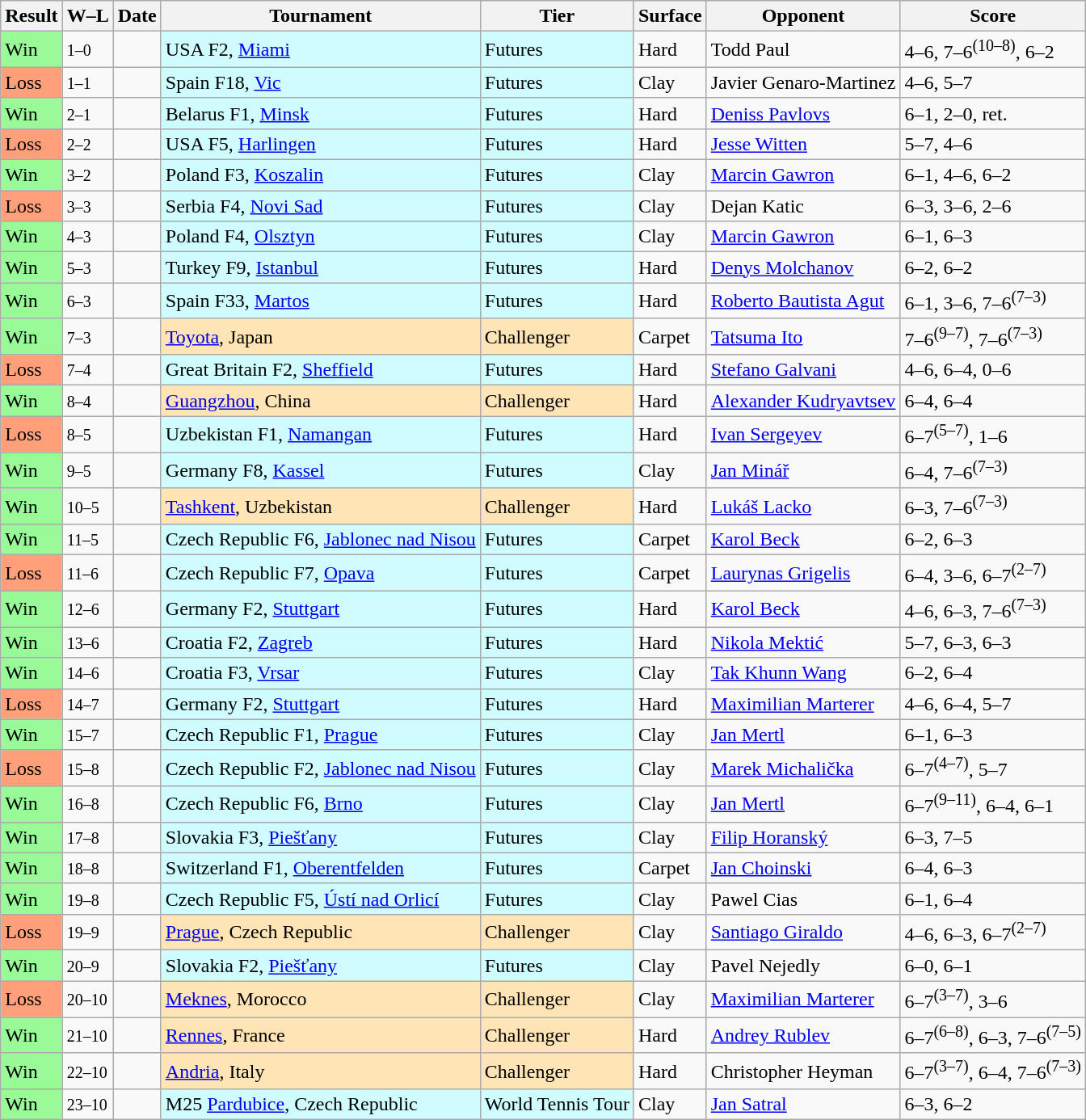<table class="sortable wikitable">
<tr>
<th>Result</th>
<th class="unsortable">W–L</th>
<th>Date</th>
<th>Tournament</th>
<th>Tier</th>
<th>Surface</th>
<th>Opponent</th>
<th class="unsortable">Score</th>
</tr>
<tr>
<td bgcolor=98FB98>Win</td>
<td><small>1–0</small></td>
<td></td>
<td style="background:#cffcff;">USA F2, <a href='#'>Miami</a></td>
<td style="background:#cffcff;">Futures</td>
<td>Hard</td>
<td> Todd Paul</td>
<td>4–6, 7–6<sup>(10–8)</sup>, 6–2</td>
</tr>
<tr>
<td bgcolor=FFA07A>Loss</td>
<td><small>1–1</small></td>
<td></td>
<td style="background:#cffcff;">Spain F18, <a href='#'>Vic</a></td>
<td style="background:#cffcff;">Futures</td>
<td>Clay</td>
<td> Javier Genaro-Martinez</td>
<td>4–6, 5–7</td>
</tr>
<tr>
<td bgcolor=98FB98>Win</td>
<td><small>2–1</small></td>
<td></td>
<td style="background:#cffcff;">Belarus F1, <a href='#'>Minsk</a></td>
<td style="background:#cffcff;">Futures</td>
<td>Hard</td>
<td> <a href='#'>Deniss Pavlovs</a></td>
<td>6–1, 2–0, ret.</td>
</tr>
<tr>
<td bgcolor=FFA07A>Loss</td>
<td><small>2–2</small></td>
<td></td>
<td style="background:#cffcff;">USA F5, <a href='#'>Harlingen</a></td>
<td style="background:#cffcff;">Futures</td>
<td>Hard</td>
<td> <a href='#'>Jesse Witten</a></td>
<td>5–7, 4–6</td>
</tr>
<tr>
<td bgcolor=98FB98>Win</td>
<td><small>3–2</small></td>
<td></td>
<td style="background:#cffcff;">Poland F3, <a href='#'>Koszalin</a></td>
<td style="background:#cffcff;">Futures</td>
<td>Clay</td>
<td> <a href='#'>Marcin Gawron</a></td>
<td>6–1, 4–6, 6–2</td>
</tr>
<tr>
<td bgcolor=FFA07A>Loss</td>
<td><small>3–3</small></td>
<td></td>
<td style="background:#cffcff;">Serbia F4, <a href='#'>Novi Sad</a></td>
<td style="background:#cffcff;">Futures</td>
<td>Clay</td>
<td> Dejan Katic</td>
<td>6–3, 3–6, 2–6</td>
</tr>
<tr>
<td bgcolor=98FB98>Win</td>
<td><small>4–3</small></td>
<td></td>
<td style="background:#cffcff;">Poland F4, <a href='#'>Olsztyn</a></td>
<td style="background:#cffcff;">Futures</td>
<td>Clay</td>
<td> <a href='#'>Marcin Gawron</a></td>
<td>6–1, 6–3</td>
</tr>
<tr>
<td bgcolor=98FB98>Win</td>
<td><small>5–3</small></td>
<td></td>
<td style="background:#cffcff;">Turkey F9, <a href='#'>Istanbul</a></td>
<td style="background:#cffcff;">Futures</td>
<td>Hard</td>
<td> <a href='#'>Denys Molchanov</a></td>
<td>6–2, 6–2</td>
</tr>
<tr>
<td bgcolor=98FB98>Win</td>
<td><small>6–3</small></td>
<td></td>
<td style="background:#cffcff;">Spain F33, <a href='#'>Martos</a></td>
<td style="background:#cffcff;">Futures</td>
<td>Hard</td>
<td> <a href='#'>Roberto Bautista Agut</a></td>
<td>6–1, 3–6, 7–6<sup>(7–3)</sup></td>
</tr>
<tr>
<td bgcolor=98FB98>Win</td>
<td><small>7–3</small></td>
<td></td>
<td style="background:moccasin;"><a href='#'>Toyota</a>, Japan</td>
<td style="background:moccasin;">Challenger</td>
<td>Carpet</td>
<td> <a href='#'>Tatsuma Ito</a></td>
<td>7–6<sup>(9–7)</sup>, 7–6<sup>(7–3)</sup></td>
</tr>
<tr>
<td bgcolor=FFA07A>Loss</td>
<td><small>7–4</small></td>
<td></td>
<td style="background:#cffcff;">Great Britain F2, <a href='#'>Sheffield</a></td>
<td style="background:#cffcff;">Futures</td>
<td>Hard</td>
<td> <a href='#'>Stefano Galvani</a></td>
<td>4–6, 6–4, 0–6</td>
</tr>
<tr>
<td bgcolor=98FB98>Win</td>
<td><small>8–4</small></td>
<td></td>
<td style="background:moccasin;"><a href='#'>Guangzhou</a>, China</td>
<td style="background:moccasin;">Challenger</td>
<td>Hard</td>
<td> <a href='#'>Alexander Kudryavtsev</a></td>
<td>6–4, 6–4</td>
</tr>
<tr>
<td bgcolor=FFA07A>Loss</td>
<td><small>8–5</small></td>
<td></td>
<td style="background:#cffcff;">Uzbekistan F1, <a href='#'>Namangan</a></td>
<td style="background:#cffcff;">Futures</td>
<td>Hard</td>
<td> <a href='#'>Ivan Sergeyev</a></td>
<td>6–7<sup>(5–7)</sup>, 1–6</td>
</tr>
<tr>
<td bgcolor=98FB98>Win</td>
<td><small>9–5</small></td>
<td></td>
<td style="background:#cffcff;">Germany F8, <a href='#'>Kassel</a></td>
<td style="background:#cffcff;">Futures</td>
<td>Clay</td>
<td> <a href='#'>Jan Minář</a></td>
<td>6–4, 7–6<sup>(7–3)</sup></td>
</tr>
<tr>
<td bgcolor=98FB98>Win</td>
<td><small>10–5</small></td>
<td></td>
<td style="background:moccasin;"><a href='#'>Tashkent</a>, Uzbekistan</td>
<td style="background:moccasin;">Challenger</td>
<td>Hard</td>
<td> <a href='#'>Lukáš Lacko</a></td>
<td>6–3, 7–6<sup>(7–3)</sup></td>
</tr>
<tr>
<td bgcolor=98FB98>Win</td>
<td><small>11–5</small></td>
<td></td>
<td style="background:#cffcff;">Czech Republic F6, <a href='#'>Jablonec nad Nisou</a></td>
<td style="background:#cffcff;">Futures</td>
<td>Carpet</td>
<td> <a href='#'>Karol Beck</a></td>
<td>6–2, 6–3</td>
</tr>
<tr>
<td bgcolor=FFA07A>Loss</td>
<td><small>11–6</small></td>
<td></td>
<td style="background:#cffcff;">Czech Republic F7, <a href='#'>Opava</a></td>
<td style="background:#cffcff;">Futures</td>
<td>Carpet</td>
<td> <a href='#'>Laurynas Grigelis</a></td>
<td>6–4, 3–6, 6–7<sup>(2–7)</sup></td>
</tr>
<tr>
<td bgcolor=98FB98>Win</td>
<td><small>12–6</small></td>
<td></td>
<td style="background:#cffcff;">Germany F2, <a href='#'>Stuttgart</a></td>
<td style="background:#cffcff;">Futures</td>
<td>Hard</td>
<td> <a href='#'>Karol Beck</a></td>
<td>4–6, 6–3, 7–6<sup>(7–3)</sup></td>
</tr>
<tr>
<td bgcolor=98FB98>Win</td>
<td><small>13–6</small></td>
<td></td>
<td style="background:#cffcff;">Croatia F2, <a href='#'>Zagreb</a></td>
<td style="background:#cffcff;">Futures</td>
<td>Hard</td>
<td> <a href='#'>Nikola Mektić</a></td>
<td>5–7, 6–3, 6–3</td>
</tr>
<tr>
<td bgcolor=98FB98>Win</td>
<td><small>14–6</small></td>
<td></td>
<td style="background:#cffcff;">Croatia F3, <a href='#'>Vrsar</a></td>
<td style="background:#cffcff;">Futures</td>
<td>Clay</td>
<td> <a href='#'>Tak Khunn Wang</a></td>
<td>6–2, 6–4</td>
</tr>
<tr>
<td bgcolor=FFA07A>Loss</td>
<td><small>14–7</small></td>
<td></td>
<td style="background:#cffcff;">Germany F2, <a href='#'>Stuttgart</a></td>
<td style="background:#cffcff;">Futures</td>
<td>Hard</td>
<td> <a href='#'>Maximilian Marterer</a></td>
<td>4–6, 6–4, 5–7</td>
</tr>
<tr>
<td bgcolor=98FB98>Win</td>
<td><small>15–7</small></td>
<td></td>
<td style="background:#cffcff;">Czech Republic F1, <a href='#'>Prague</a></td>
<td style="background:#cffcff;">Futures</td>
<td>Clay</td>
<td> <a href='#'>Jan Mertl</a></td>
<td>6–1, 6–3</td>
</tr>
<tr>
<td bgcolor=FFA07A>Loss</td>
<td><small>15–8</small></td>
<td></td>
<td style="background:#cffcff;">Czech Republic F2, <a href='#'>Jablonec nad Nisou</a></td>
<td style="background:#cffcff;">Futures</td>
<td>Clay</td>
<td> <a href='#'>Marek Michalička</a></td>
<td>6–7<sup>(4–7)</sup>, 5–7</td>
</tr>
<tr>
<td bgcolor=98FB98>Win</td>
<td><small>16–8</small></td>
<td></td>
<td style="background:#cffcff;">Czech Republic F6, <a href='#'>Brno</a></td>
<td style="background:#cffcff;">Futures</td>
<td>Clay</td>
<td> <a href='#'>Jan Mertl</a></td>
<td>6–7<sup>(9–11)</sup>, 6–4, 6–1</td>
</tr>
<tr>
<td bgcolor=98FB98>Win</td>
<td><small>17–8</small></td>
<td></td>
<td style="background:#cffcff;">Slovakia F3, <a href='#'>Piešťany</a></td>
<td style="background:#cffcff;">Futures</td>
<td>Clay</td>
<td> <a href='#'>Filip Horanský</a></td>
<td>6–3, 7–5</td>
</tr>
<tr>
<td bgcolor=98FB98>Win</td>
<td><small>18–8</small></td>
<td></td>
<td style="background:#cffcff;">Switzerland F1, <a href='#'>Oberentfelden</a></td>
<td style="background:#cffcff;">Futures</td>
<td>Carpet</td>
<td> <a href='#'>Jan Choinski</a></td>
<td>6–4, 6–3</td>
</tr>
<tr>
<td bgcolor=98FB98>Win</td>
<td><small>19–8</small></td>
<td></td>
<td style="background:#cffcff;">Czech Republic F5, <a href='#'>Ústí nad Orlicí</a></td>
<td style="background:#cffcff;">Futures</td>
<td>Clay</td>
<td> Pawel Cias</td>
<td>6–1, 6–4</td>
</tr>
<tr>
<td bgcolor=FFA07A>Loss</td>
<td><small>19–9</small></td>
<td></td>
<td style="background:moccasin;"><a href='#'>Prague</a>, Czech Republic</td>
<td style="background:moccasin;">Challenger</td>
<td>Clay</td>
<td> <a href='#'>Santiago Giraldo</a></td>
<td>4–6, 6–3, 6–7<sup>(2–7)</sup></td>
</tr>
<tr>
<td bgcolor=98FB98>Win</td>
<td><small>20–9</small></td>
<td></td>
<td style="background:#cffcff;">Slovakia F2, <a href='#'>Piešťany</a></td>
<td style="background:#cffcff;">Futures</td>
<td>Clay</td>
<td> Pavel Nejedly</td>
<td>6–0, 6–1</td>
</tr>
<tr>
<td bgcolor=FFA07A>Loss</td>
<td><small>20–10</small></td>
<td></td>
<td style="background:moccasin;"><a href='#'>Meknes</a>, Morocco</td>
<td style="background:moccasin;">Challenger</td>
<td>Clay</td>
<td> <a href='#'>Maximilian Marterer</a></td>
<td>6–7<sup>(3–7)</sup>, 3–6</td>
</tr>
<tr>
<td bgcolor=98FB98>Win</td>
<td><small>21–10</small></td>
<td></td>
<td style="background:moccasin;"><a href='#'>Rennes</a>, France</td>
<td style="background:moccasin;">Challenger</td>
<td>Hard</td>
<td> <a href='#'>Andrey Rublev</a></td>
<td>6–7<sup>(6–8)</sup>, 6–3, 7–6<sup>(7–5)</sup></td>
</tr>
<tr>
<td bgcolor=98FB98>Win</td>
<td><small>22–10</small></td>
<td></td>
<td style="background:moccasin;"><a href='#'>Andria</a>, Italy</td>
<td style="background:moccasin;">Challenger</td>
<td>Hard</td>
<td> Christopher Heyman</td>
<td>6–7<sup>(3–7)</sup>, 6–4, 7–6<sup>(7–3)</sup></td>
</tr>
<tr>
<td bgcolor=98FB98>Win</td>
<td><small>23–10</small></td>
<td></td>
<td style="background:#cffcff;">M25 <a href='#'>Pardubice</a>, Czech Republic</td>
<td style="background:#cffcff;">World Tennis Tour</td>
<td>Clay</td>
<td> <a href='#'>Jan Satral</a></td>
<td>6–3, 6–2</td>
</tr>
</table>
